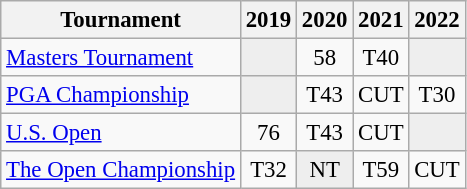<table class="wikitable" style="font-size:95%;text-align:center;">
<tr>
<th>Tournament</th>
<th>2019</th>
<th>2020</th>
<th>2021</th>
<th>2022</th>
</tr>
<tr>
<td align=left><a href='#'>Masters Tournament</a></td>
<td style="background:#eeeeee;"></td>
<td>58</td>
<td>T40</td>
<td style="background:#eeeeee;"></td>
</tr>
<tr>
<td align=left><a href='#'>PGA Championship</a></td>
<td style="background:#eeeeee;"></td>
<td>T43</td>
<td>CUT</td>
<td>T30</td>
</tr>
<tr>
<td align=left><a href='#'>U.S. Open</a></td>
<td>76</td>
<td>T43</td>
<td>CUT</td>
<td style="background:#eeeeee;"></td>
</tr>
<tr>
<td align=left><a href='#'>The Open Championship</a></td>
<td>T32</td>
<td style="background:#eeeeee;">NT</td>
<td>T59</td>
<td>CUT</td>
</tr>
</table>
